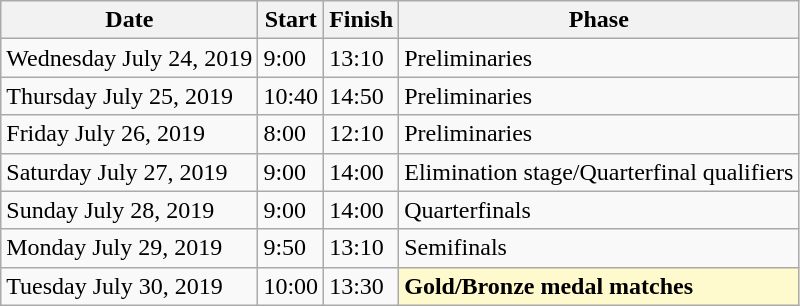<table class=wikitable>
<tr>
<th>Date</th>
<th>Start</th>
<th>Finish</th>
<th>Phase</th>
</tr>
<tr>
<td>Wednesday July 24, 2019</td>
<td>9:00</td>
<td>13:10</td>
<td>Preliminaries</td>
</tr>
<tr>
<td>Thursday July 25, 2019</td>
<td>10:40</td>
<td>14:50</td>
<td>Preliminaries</td>
</tr>
<tr>
<td>Friday July 26, 2019</td>
<td>8:00</td>
<td>12:10</td>
<td>Preliminaries</td>
</tr>
<tr>
<td>Saturday July 27, 2019</td>
<td>9:00</td>
<td>14:00</td>
<td>Elimination stage/Quarterfinal qualifiers</td>
</tr>
<tr>
<td>Sunday July 28, 2019</td>
<td>9:00</td>
<td>14:00</td>
<td>Quarterfinals</td>
</tr>
<tr>
<td>Monday July 29, 2019</td>
<td>9:50</td>
<td>13:10</td>
<td>Semifinals</td>
</tr>
<tr>
<td>Tuesday July 30, 2019</td>
<td>10:00</td>
<td>13:30</td>
<td style=background:lemonchiffon><strong>Gold/Bronze medal matches</strong></td>
</tr>
</table>
